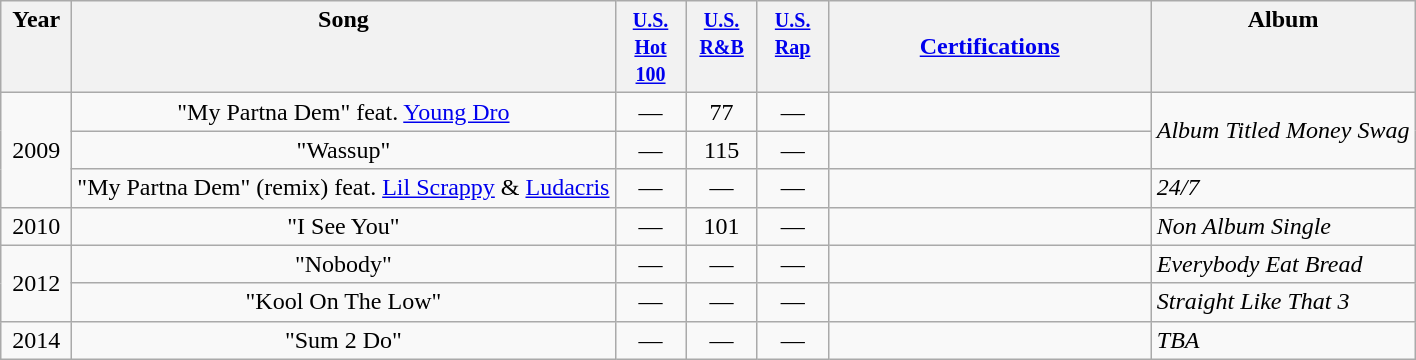<table class="wikitable">
<tr>
<th align="center" valign="top" width="40">Year</th>
<th align="left" valign="top">Song</th>
<th align="center" valign="top" width="40"><small><a href='#'>U.S. Hot 100</a></small></th>
<th align="center" valign="top" width="40"><small><a href='#'>U.S. R&B</a></small></th>
<th align="center" valign="top" width="40"><small><a href='#'>U.S. Rap</a></small></th>
<th scope="col" rowspan="1" style="width:13em;"><a href='#'>Certifications</a></th>
<th align="left" valign="top">Album</th>
</tr>
<tr>
<td align="center" rowspan="3">2009</td>
<td align="center" rowspan="1">"My Partna Dem" feat. <a href='#'>Young Dro</a></td>
<td align="center" valign="top">—</td>
<td align="center" valign="top">77</td>
<td align="center" valign="top">—</td>
<td></td>
<td align="left" rowspan="2"><em>Album Titled Money Swag</em></td>
</tr>
<tr>
<td align="center" rowspan="1">"Wassup"</td>
<td align="center" valign="top">—</td>
<td align="center" valign="top">115</td>
<td align="center" valign="top">—</td>
<td></td>
</tr>
<tr>
<td align="center" rowspan="1">"My Partna Dem" (remix) feat. <a href='#'>Lil Scrappy</a> & <a href='#'>Ludacris</a></td>
<td align="center" valign="top">—</td>
<td align="center" valign="top">—</td>
<td align="center" valign="top">—</td>
<td></td>
<td align="left" rowspan="1"><em>24/7</em></td>
</tr>
<tr>
<td align="center" rowspan="1">2010</td>
<td align="center" rowspan="1">"I See You"</td>
<td align="center" valign="top">—</td>
<td align="center" valign="top">101</td>
<td align="center" valign="top">—</td>
<td></td>
<td align="left" rowspan="1"><em>Non Album Single</em></td>
</tr>
<tr>
<td align="center" rowspan="2">2012</td>
<td align="center" rowspan="1">"Nobody"</td>
<td align="center" valign="top">—</td>
<td align="center" valign="top">—</td>
<td align="center" valign="top">—</td>
<td></td>
<td align="left" rowspan="1"><em>Everybody Eat Bread</em></td>
</tr>
<tr>
<td align="center" rowspan="1">"Kool On The Low"</td>
<td align="center" valign="top">—</td>
<td align="center" valign="top">—</td>
<td align="center" valign="top">—</td>
<td></td>
<td align="left" rowspan="1"><em>Straight Like That 3</em></td>
</tr>
<tr>
<td align="center" rowspan="1">2014</td>
<td align="center" rowspan="1">"Sum 2 Do"</td>
<td align="center" valign="top">—</td>
<td align="center" valign="top">—</td>
<td align="center" valign="top">—</td>
<td></td>
<td align="left" rowspan="1"><em>TBA</em></td>
</tr>
</table>
